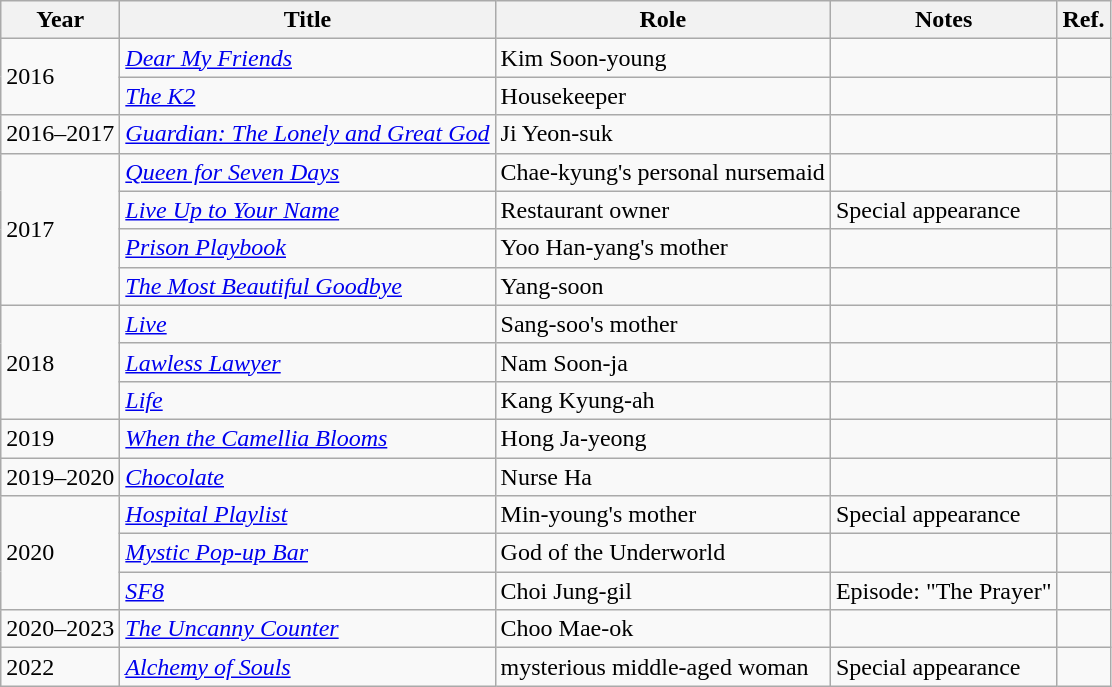<table class="wikitable sortable">
<tr>
<th>Year</th>
<th>Title</th>
<th>Role</th>
<th>Notes</th>
<th class="unsortable">Ref.</th>
</tr>
<tr>
<td rowspan=2>2016</td>
<td><em><a href='#'>Dear My Friends</a></em></td>
<td>Kim Soon-young</td>
<td></td>
<td></td>
</tr>
<tr>
<td><em><a href='#'>The K2</a></em></td>
<td>Housekeeper</td>
<td></td>
<td></td>
</tr>
<tr>
<td>2016–2017</td>
<td><em><a href='#'>Guardian: The Lonely and Great God</a></em></td>
<td>Ji Yeon-suk</td>
<td></td>
<td></td>
</tr>
<tr>
<td rowspan=4>2017</td>
<td><em><a href='#'>Queen for Seven Days</a></em></td>
<td>Chae-kyung's personal nursemaid</td>
<td></td>
<td></td>
</tr>
<tr>
<td><em><a href='#'>Live Up to Your Name</a></em></td>
<td>Restaurant owner</td>
<td>Special appearance</td>
<td></td>
</tr>
<tr>
<td><em><a href='#'>Prison Playbook</a></em></td>
<td>Yoo Han-yang's mother</td>
<td></td>
<td></td>
</tr>
<tr>
<td><em><a href='#'>The Most Beautiful Goodbye</a></em></td>
<td>Yang-soon</td>
<td></td>
<td></td>
</tr>
<tr>
<td rowspan=3>2018</td>
<td><em><a href='#'>Live</a></em></td>
<td>Sang-soo's mother</td>
<td></td>
<td></td>
</tr>
<tr>
<td><em><a href='#'>Lawless Lawyer</a></em></td>
<td>Nam Soon-ja</td>
<td></td>
<td></td>
</tr>
<tr>
<td><em><a href='#'>Life</a></em></td>
<td>Kang Kyung-ah</td>
<td></td>
<td></td>
</tr>
<tr>
<td>2019</td>
<td><em><a href='#'>When the Camellia Blooms</a></em></td>
<td>Hong Ja-yeong</td>
<td></td>
<td></td>
</tr>
<tr>
<td>2019–2020</td>
<td><em><a href='#'>Chocolate</a></em></td>
<td>Nurse Ha</td>
<td></td>
<td></td>
</tr>
<tr>
<td rowspan=3>2020</td>
<td><em><a href='#'>Hospital Playlist</a></em></td>
<td>Min-young's mother</td>
<td>Special appearance</td>
<td></td>
</tr>
<tr>
<td><em><a href='#'>Mystic Pop-up Bar</a></em></td>
<td>God of the Underworld</td>
<td></td>
<td></td>
</tr>
<tr>
<td><em><a href='#'>SF8</a></em></td>
<td>Choi Jung-gil</td>
<td>Episode: "The Prayer"</td>
<td></td>
</tr>
<tr>
<td>2020–2023</td>
<td><em><a href='#'>The Uncanny Counter</a></em></td>
<td>Choo Mae-ok</td>
<td></td>
<td></td>
</tr>
<tr>
<td>2022</td>
<td><em><a href='#'>Alchemy of Souls</a></em></td>
<td>mysterious middle-aged woman</td>
<td>Special appearance</td>
<td></td>
</tr>
</table>
